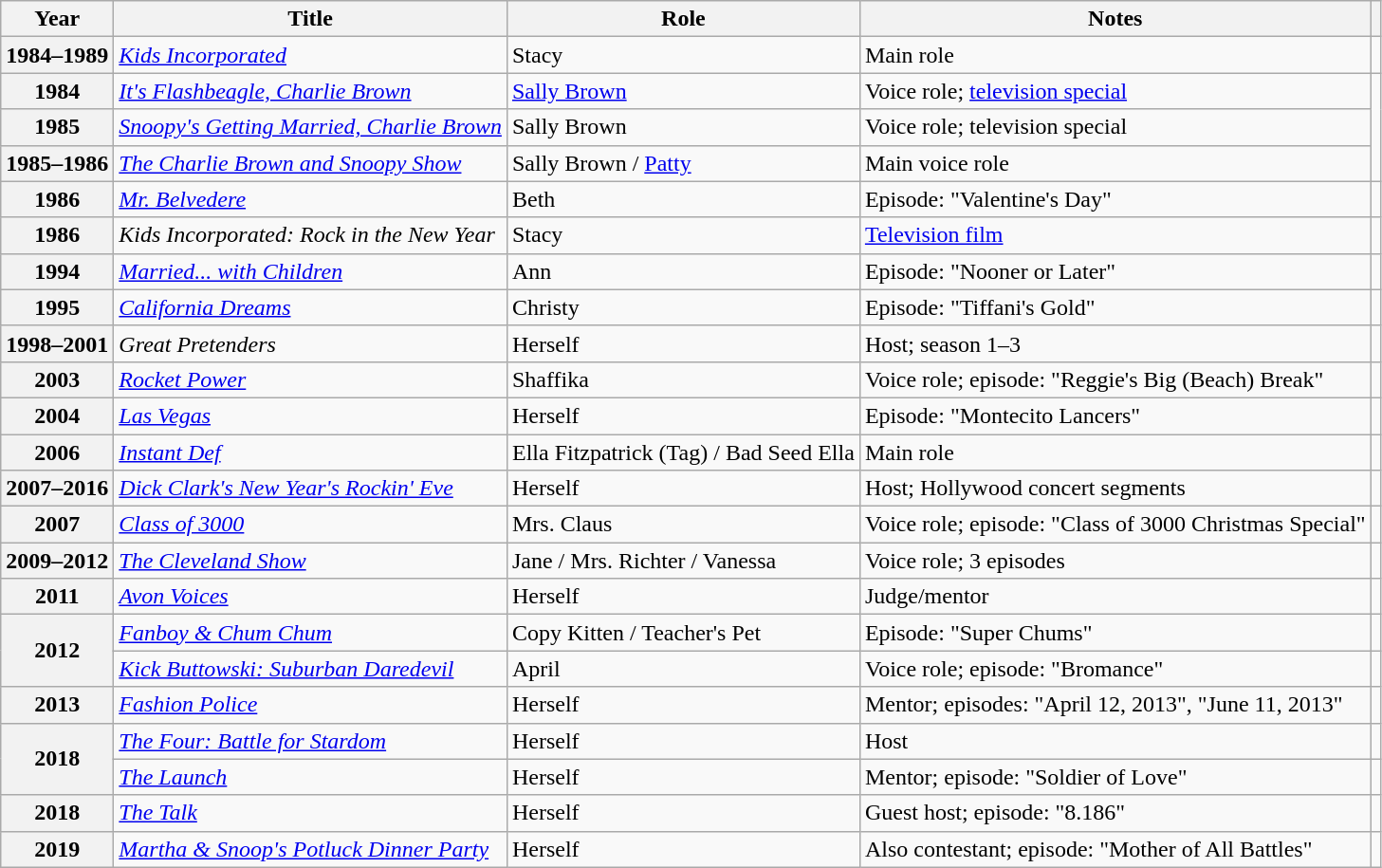<table class="wikitable plainrowheaders sortable">
<tr>
<th scope="col">Year</th>
<th scope="col">Title</th>
<th scope="col">Role</th>
<th scope="col" class="unsortable">Notes</th>
<th scope="col" class="unsortable"></th>
</tr>
<tr>
<th scope="row">1984–1989</th>
<td><em><a href='#'>Kids Incorporated</a></em></td>
<td>Stacy</td>
<td>Main role</td>
<td style="text-align:center;"></td>
</tr>
<tr>
<th scope="row">1984</th>
<td><em><a href='#'>It's Flashbeagle, Charlie Brown</a></em></td>
<td><a href='#'>Sally Brown</a></td>
<td>Voice role; <a href='#'>television special</a></td>
<td rowspan="3" style="text-align:center;"></td>
</tr>
<tr>
<th scope="row">1985</th>
<td><em><a href='#'>Snoopy's Getting Married, Charlie Brown</a></em></td>
<td>Sally Brown</td>
<td>Voice role; television special</td>
</tr>
<tr>
<th scope="row">1985–1986</th>
<td><em><a href='#'>The Charlie Brown and Snoopy Show</a></em></td>
<td>Sally Brown / <a href='#'>Patty</a></td>
<td>Main voice role</td>
</tr>
<tr>
<th scope="row">1986</th>
<td><em><a href='#'>Mr. Belvedere</a></em></td>
<td>Beth</td>
<td>Episode: "Valentine's Day"</td>
<td style="text-align:center;"></td>
</tr>
<tr>
<th scope="row">1986</th>
<td><em>Kids Incorporated: Rock in the New Year</em></td>
<td>Stacy</td>
<td><a href='#'>Television film</a></td>
<td style="text-align:center;"></td>
</tr>
<tr>
<th scope="row">1994</th>
<td><em><a href='#'>Married... with Children</a></em></td>
<td>Ann</td>
<td>Episode: "Nooner or Later"</td>
<td style="text-align:center;"></td>
</tr>
<tr>
<th scope="row">1995</th>
<td><em><a href='#'>California Dreams</a></em></td>
<td>Christy</td>
<td>Episode: "Tiffani's Gold"</td>
<td style="text-align:center;"></td>
</tr>
<tr>
<th scope="row">1998–2001</th>
<td><em>Great Pretenders</em></td>
<td>Herself</td>
<td>Host; season 1–3</td>
<td style="text-align:center;"></td>
</tr>
<tr>
<th scope="row">2003</th>
<td><em><a href='#'>Rocket Power</a></em></td>
<td>Shaffika</td>
<td>Voice role; episode: "Reggie's Big (Beach) Break"</td>
<td style="text-align:center;"></td>
</tr>
<tr>
<th scope="row">2004</th>
<td><em><a href='#'>Las Vegas</a></em></td>
<td>Herself</td>
<td>Episode: "Montecito Lancers"</td>
<td style="text-align:center;"></td>
</tr>
<tr>
<th scope="row">2006</th>
<td><em><a href='#'>Instant Def</a></em></td>
<td>Ella Fitzpatrick (Tag) / Bad Seed Ella</td>
<td>Main role</td>
<td style="text-align:center;"></td>
</tr>
<tr>
<th scope="row">2007–2016</th>
<td><em><a href='#'>Dick Clark's New Year's Rockin' Eve</a></em></td>
<td>Herself</td>
<td>Host; Hollywood concert segments</td>
<td style="text-align:center;"></td>
</tr>
<tr>
<th scope="row">2007</th>
<td><em><a href='#'>Class of 3000</a></em></td>
<td>Mrs. Claus</td>
<td>Voice role; episode: "Class of 3000 Christmas Special"</td>
<td style="text-align:center;"></td>
</tr>
<tr>
<th scope="row">2009–2012</th>
<td><em><a href='#'>The Cleveland Show</a></em></td>
<td>Jane / Mrs. Richter / Vanessa</td>
<td>Voice role; 3 episodes</td>
<td style="text-align:center;"></td>
</tr>
<tr>
<th scope="row">2011</th>
<td><em><a href='#'>Avon Voices</a></em></td>
<td>Herself</td>
<td>Judge/mentor</td>
<td style="text-align:center;"></td>
</tr>
<tr>
<th rowspan="2" ! scope="row">2012</th>
<td><em><a href='#'>Fanboy & Chum Chum</a></em></td>
<td>Copy Kitten / Teacher's Pet</td>
<td>Episode: "Super Chums"</td>
<td style="text-align:center;"></td>
</tr>
<tr>
<td><em><a href='#'>Kick Buttowski: Suburban Daredevil</a></em></td>
<td>April</td>
<td>Voice role; episode: "Bromance"</td>
<td style="text-align:center;"></td>
</tr>
<tr>
<th scope="row">2013</th>
<td><em><a href='#'>Fashion Police</a></em></td>
<td>Herself</td>
<td>Mentor; episodes: "April 12, 2013", "June 11, 2013"</td>
<td style="text-align:center;"></td>
</tr>
<tr>
<th rowspan="2" ! scope="row">2018</th>
<td><em><a href='#'>The Four: Battle for Stardom</a></em></td>
<td>Herself</td>
<td>Host</td>
<td style="text-align:center;"></td>
</tr>
<tr>
<td><em><a href='#'>The Launch</a></em></td>
<td>Herself</td>
<td>Mentor; episode: "Soldier of Love"</td>
<td style="text-align:center;"></td>
</tr>
<tr>
<th scope="row">2018</th>
<td><em><a href='#'>The Talk</a></em></td>
<td>Herself</td>
<td>Guest host; episode: "8.186"</td>
<td style="text-align:center;"></td>
</tr>
<tr>
<th scope="row">2019</th>
<td><em><a href='#'>Martha & Snoop's Potluck Dinner Party</a></em></td>
<td>Herself</td>
<td>Also contestant; episode: "Mother of All Battles"</td>
<td style="text-align:center;"></td>
</tr>
</table>
